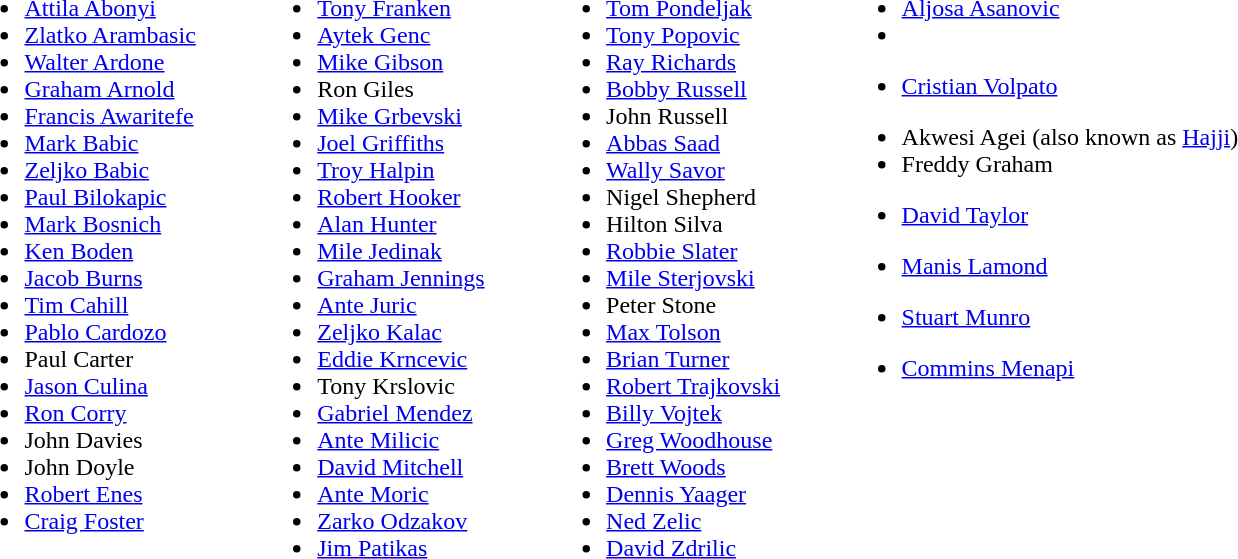<table>
<tr>
<td valign="top"><br><ul><li><a href='#'>Attila Abonyi</a></li><li><a href='#'>Zlatko Arambasic</a></li><li><a href='#'>Walter Ardone</a></li><li><a href='#'>Graham Arnold</a></li><li><a href='#'>Francis Awaritefe</a></li><li><a href='#'>Mark Babic</a></li><li><a href='#'>Zeljko Babic</a></li><li><a href='#'>Paul Bilokapic</a></li><li><a href='#'>Mark Bosnich</a></li><li><a href='#'>Ken Boden</a></li><li><a href='#'>Jacob Burns</a></li><li><a href='#'>Tim Cahill</a></li><li><a href='#'>Pablo Cardozo</a></li><li>Paul Carter</li><li><a href='#'>Jason Culina</a></li><li><a href='#'>Ron Corry</a></li><li>John Davies</li><li>John Doyle</li><li><a href='#'>Robert Enes</a></li><li><a href='#'>Craig Foster</a></li></ul></td>
<td width="33"> </td>
<td valign="top"><br><ul><li><a href='#'>Tony Franken</a></li><li><a href='#'>Aytek Genc</a></li><li><a href='#'>Mike Gibson</a></li><li>Ron Giles</li><li><a href='#'>Mike Grbevski</a></li><li><a href='#'>Joel Griffiths</a></li><li><a href='#'>Troy Halpin</a></li><li><a href='#'>Robert Hooker</a></li><li><a href='#'>Alan Hunter</a></li><li><a href='#'>Mile Jedinak</a></li><li><a href='#'>Graham Jennings</a></li><li><a href='#'>Ante Juric</a></li><li><a href='#'>Zeljko Kalac</a></li><li><a href='#'>Eddie Krncevic</a></li><li>Tony Krslovic</li><li><a href='#'>Gabriel Mendez</a></li><li><a href='#'>Ante Milicic</a></li><li><a href='#'>David Mitchell</a></li><li><a href='#'>Ante Moric</a></li><li><a href='#'>Zarko Odzakov</a></li><li><a href='#'>Jim Patikas</a></li></ul></td>
<td width="33"> </td>
<td valign="top"><br><ul><li><a href='#'>Tom Pondeljak</a></li><li><a href='#'>Tony Popovic</a></li><li><a href='#'>Ray Richards</a></li><li><a href='#'>Bobby Russell</a></li><li>John Russell</li><li><a href='#'>Abbas Saad</a></li><li><a href='#'>Wally Savor</a></li><li>Nigel Shepherd</li><li>Hilton Silva</li><li><a href='#'>Robbie Slater</a></li><li><a href='#'>Mile Sterjovski</a></li><li>Peter Stone</li><li><a href='#'>Max Tolson</a></li><li><a href='#'>Brian Turner</a></li><li><a href='#'>Robert Trajkovski</a></li><li><a href='#'>Billy Vojtek</a></li><li><a href='#'>Greg Woodhouse</a></li><li><a href='#'>Brett Woods</a></li><li><a href='#'>Dennis Yaager</a></li><li><a href='#'>Ned Zelic</a></li><li><a href='#'>David Zdrilic</a></li></ul></td>
<td width="33"> </td>
<td valign="top"><br><ul><li><a href='#'>Aljosa Asanovic</a></li><li></li></ul><ul><li><a href='#'>Cristian Volpato</a></li></ul><ul><li>Akwesi Agei (also known as <a href='#'>Hajji</a>)</li><li>Freddy Graham</li></ul><ul><li><a href='#'>David Taylor</a></li></ul><ul><li><a href='#'>Manis Lamond</a></li></ul><ul><li><a href='#'>Stuart Munro</a></li></ul><ul><li><a href='#'>Commins Menapi</a></li></ul></td>
<td width="33"> </td>
<td valign="top"></td>
</tr>
</table>
